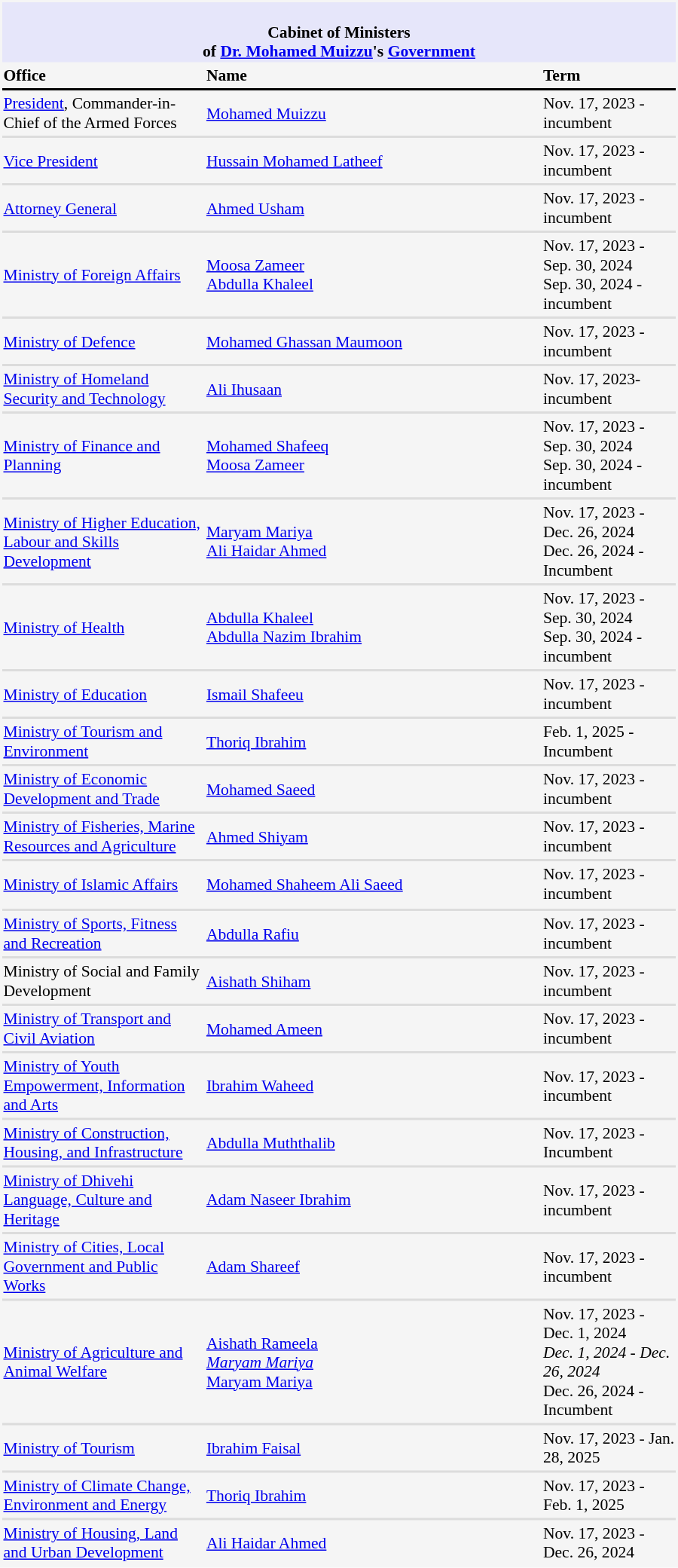<table class="toccolours" style="float:auto; font-size:90%; width:600px; background:#f5f5f5;">
<tr>
<th colspan="3" style="background:lavender;"><div> </div><span>Cabinet of Ministers<br>of </span><span><a href='#'>Dr. Mohamed Muizzu</a>'s <a href='#'>Government</a> </span></th>
</tr>
<tr style="font-weight:bold;">
<td style="width:30%;">Office</td>
<td>Name</td>
<td style="width:20%;">Term</td>
</tr>
<tr>
<th colspan="3" style="background:#000;"></th>
</tr>
<tr>
<td><a href='#'>President</a>, Commander-in-Chief of the Armed Forces</td>
<td><a href='#'>Mohamed Muizzu</a><br></td>
<td>Nov. 17, 2023 - incumbent</td>
</tr>
<tr>
<th colspan="3" style="background:#DCDCDC;"></th>
</tr>
<tr>
<td><a href='#'>Vice President</a></td>
<td><a href='#'>Hussain Mohamed Latheef</a><br></td>
<td>Nov. 17, 2023 - incumbent</td>
</tr>
<tr>
<th colspan="3" style="background:#DCDCDC;"></th>
</tr>
<tr>
<td><a href='#'>Attorney General</a><br></td>
<td><a href='#'>Ahmed Usham</a></td>
<td>Nov. 17, 2023 - incumbent</td>
</tr>
<tr>
<th colspan="3" style="background:#DCDCDC;"></th>
</tr>
<tr>
<td><a href='#'>Ministry of Foreign Affairs</a><br></td>
<td><a href='#'>Moosa Zameer</a><br><a href='#'>Abdulla Khaleel</a></td>
<td>Nov. 17, 2023 - Sep. 30, 2024 <br>Sep. 30, 2024 - incumbent</td>
</tr>
<tr>
<th colspan="3" style="background:#DCDCDC;"></th>
</tr>
<tr>
<td><a href='#'>Ministry of Defence</a><br></td>
<td><a href='#'>Mohamed Ghassan Maumoon</a></td>
<td>Nov. 17, 2023 - incumbent</td>
</tr>
<tr>
<th colspan="3" style="background:#DCDCDC;"></th>
</tr>
<tr>
<td><a href='#'>Ministry of Homeland Security and Technology</a><br></td>
<td><a href='#'>Ali Ihusaan</a></td>
<td>Nov. 17, 2023- incumbent</td>
</tr>
<tr>
<th colspan="3" style="background:#DCDCDC;"></th>
</tr>
<tr>
<td><a href='#'>Ministry of Finance and Planning</a><br></td>
<td><a href='#'>Mohamed Shafeeq</a><br><a href='#'>Moosa Zameer</a></td>
<td>Nov. 17, 2023 - Sep. 30, 2024 <br>Sep. 30, 2024 - incumbent</td>
</tr>
<tr>
<th colspan="3" style="background:#DCDCDC;"></th>
</tr>
<tr>
<td><a href='#'>Ministry of Higher Education, Labour and Skills Development</a><br></td>
<td><a href='#'>Maryam Mariya</a> <br> <a href='#'>Ali Haidar Ahmed</a></td>
<td>Nov. 17, 2023 - Dec. 26, 2024 <br> Dec. 26, 2024 - Incumbent</td>
</tr>
<tr>
<th colspan="3" style="background:#DCDCDC;"></th>
</tr>
<tr>
<td><a href='#'>Ministry of Health</a><br></td>
<td><a href='#'>Abdulla Khaleel</a><br><a href='#'>Abdulla Nazim Ibrahim</a></td>
<td>Nov. 17, 2023 - Sep. 30, 2024 <br>Sep. 30, 2024 - incumbent</td>
</tr>
<tr>
<th colspan="3" style="background:#DCDCDC;"></th>
</tr>
<tr>
<td><a href='#'>Ministry of Education</a><br></td>
<td><a href='#'>Ismail Shafeeu</a></td>
<td>Nov. 17, 2023 - incumbent</td>
</tr>
<tr>
<th colspan="3" style="background:#DCDCDC;"></th>
</tr>
<tr>
<td><a href='#'>Ministry of Tourism and Environment</a></td>
<td><a href='#'>Thoriq Ibrahim</a></td>
<td>Feb. 1, 2025 - Incumbent</td>
</tr>
<tr>
<th colspan="3" style="background:#DCDCDC;"></th>
</tr>
<tr>
<td><a href='#'>Ministry of Economic Development and Trade</a><br></td>
<td><a href='#'>Mohamed Saeed</a></td>
<td>Nov. 17, 2023 - incumbent</td>
</tr>
<tr>
<th colspan="3" style="background:#DCDCDC;"></th>
</tr>
<tr>
<td><a href='#'>Ministry of Fisheries, Marine Resources and Agriculture</a><br></td>
<td><a href='#'>Ahmed Shiyam</a></td>
<td>Nov. 17, 2023 - incumbent</td>
</tr>
<tr>
<th colspan="3" style="background:#DCDCDC;"></th>
</tr>
<tr>
<td><a href='#'>Ministry of Islamic Affairs</a><br></td>
<td><a href='#'>Mohamed Shaheem Ali Saeed</a></td>
<td>Nov. 17, 2023 - incumbent</td>
</tr>
<tr>
</tr>
<tr>
<th colspan="3" style="background:#DCDCDC;"></th>
</tr>
<tr>
<td><a href='#'>Ministry of Sports, Fitness and Recreation</a><br></td>
<td><a href='#'>Abdulla Rafiu</a></td>
<td>Nov. 17, 2023 - incumbent</td>
</tr>
<tr>
<th colspan="3" style="background:#DCDCDC;"></th>
</tr>
<tr>
<td>Ministry of Social and Family Development<br></td>
<td><a href='#'>Aishath Shiham</a></td>
<td>Nov. 17, 2023 - incumbent</td>
</tr>
<tr>
<th colspan="3" style="background:#DCDCDC;"></th>
</tr>
<tr>
<td><a href='#'>Ministry of Transport and Civil Aviation</a><br></td>
<td><a href='#'>Mohamed Ameen</a></td>
<td>Nov. 17, 2023 - incumbent</td>
</tr>
<tr>
<th colspan="3" style="background:#DCDCDC;"></th>
</tr>
<tr>
<td><a href='#'>Ministry of Youth Empowerment, Information and Arts</a><br></td>
<td><a href='#'>Ibrahim Waheed</a></td>
<td>Nov. 17, 2023 - incumbent</td>
</tr>
<tr>
<th colspan="3" style="background:#DCDCDC;"></th>
</tr>
<tr>
<td><a href='#'>Ministry of Construction, Housing, and Infrastructure</a><br></td>
<td><a href='#'>Abdulla Muththalib</a></td>
<td>Nov. 17, 2023 - Incumbent</td>
</tr>
<tr>
<th colspan="3" style="background:#DCDCDC;"></th>
</tr>
<tr>
<td><a href='#'>Ministry of Dhivehi Language, Culture and Heritage</a><br></td>
<td><a href='#'>Adam Naseer Ibrahim</a></td>
<td>Nov. 17, 2023 - incumbent</td>
</tr>
<tr>
<th colspan="3" style="background:#DCDCDC;"></th>
</tr>
<tr>
<td><a href='#'>Ministry of Cities, Local Government and Public Works</a><br></td>
<td><a href='#'>Adam Shareef</a></td>
<td>Nov. 17, 2023 - incumbent</td>
</tr>
<tr>
<th colspan="3" style="background:#DCDCDC;"></th>
</tr>
<tr>
<td><a href='#'>Ministry of Agriculture and Animal Welfare</a><br></td>
<td><a href='#'>Aishath Rameela</a> <br> <em><a href='#'>Maryam Mariya</a></em> <br> <a href='#'>Maryam Mariya</a></td>
<td>Nov. 17, 2023 - Dec. 1, 2024 <br> <em>Dec. 1, 2024 - Dec. 26, 2024</em> <br> Dec. 26, 2024 - Incumbent</td>
</tr>
<tr>
<th colspan="3" style="background:#DCDCDC;"></th>
</tr>
<tr>
<td><a href='#'>Ministry of Tourism</a><br></td>
<td><a href='#'>Ibrahim Faisal</a></td>
<td>Nov. 17, 2023 - Jan. 28, 2025</td>
</tr>
<tr>
<th colspan="3" style="background:#DCDCDC;"></th>
</tr>
<tr>
<td><a href='#'>Ministry of Climate Change, Environment and Energy</a><br></td>
<td><a href='#'>Thoriq Ibrahim</a></td>
<td>Nov. 17, 2023 - Feb. 1, 2025</td>
</tr>
<tr>
<th colspan="3" style="background:#DCDCDC;"></th>
</tr>
<tr>
<td><a href='#'>Ministry of Housing, Land and Urban Development</a><br></td>
<td><a href='#'>Ali Haidar Ahmed</a></td>
<td>Nov. 17, 2023 - Dec. 26, 2024</td>
</tr>
<tr>
</tr>
</table>
